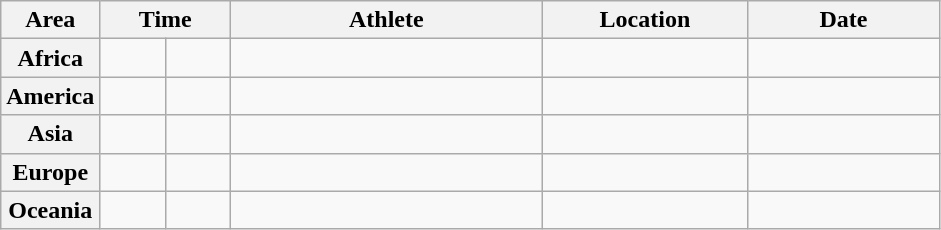<table class="wikitable">
<tr>
<th width="45">Area</th>
<th width="80" colspan="2">Time</th>
<th width="200">Athlete</th>
<th width="130">Location</th>
<th width="120">Date</th>
</tr>
<tr>
<th>Africa</th>
<td align="center"></td>
<td align="center"></td>
<td></td>
<td></td>
<td align="right"></td>
</tr>
<tr>
<th>America</th>
<td align="center"></td>
<td align="center"></td>
<td></td>
<td></td>
<td align="right"></td>
</tr>
<tr>
<th>Asia</th>
<td align="center"></td>
<td align="center"></td>
<td></td>
<td></td>
<td align="right"></td>
</tr>
<tr>
<th>Europe</th>
<td align="center"></td>
<td align="center"></td>
<td></td>
<td></td>
<td align="right"></td>
</tr>
<tr>
<th>Oceania</th>
<td align="center"></td>
<td align="center"></td>
<td></td>
<td></td>
<td align="right"></td>
</tr>
</table>
